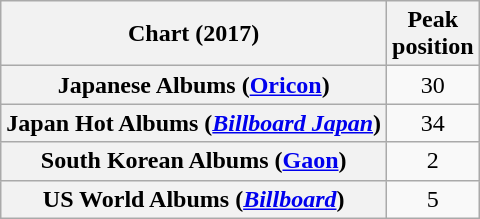<table class="wikitable sortable plainrowheaders" style="text-align:center">
<tr>
<th scope="col">Chart (2017)</th>
<th scope="col">Peak<br>position</th>
</tr>
<tr>
<th scope="row">Japanese Albums (<a href='#'>Oricon</a>)</th>
<td>30</td>
</tr>
<tr>
<th scope="row">Japan Hot Albums (<em><a href='#'>Billboard Japan</a></em>)</th>
<td>34</td>
</tr>
<tr>
<th scope="row">South Korean Albums (<a href='#'>Gaon</a>)</th>
<td>2</td>
</tr>
<tr>
<th scope="row">US World Albums (<em><a href='#'>Billboard</a></em>)</th>
<td>5</td>
</tr>
</table>
